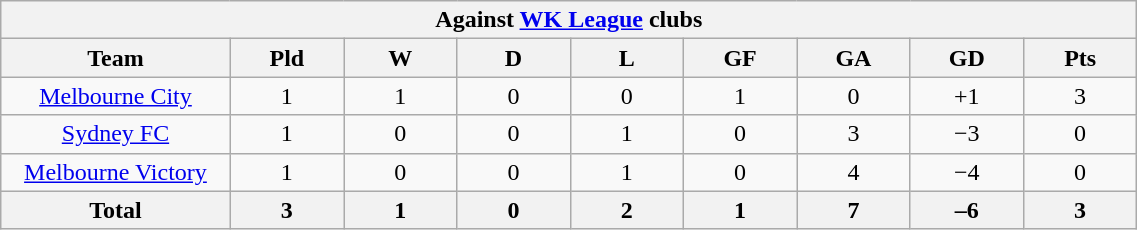<table class="wikitable" width="60%" style="text-align:center">
<tr>
<th colspan="9">Against <a href='#'>WK League</a> clubs</th>
</tr>
<tr>
<th width="10%">Team</th>
<th width="5%">Pld</th>
<th width="5%">W</th>
<th width="5%">D</th>
<th width="5%">L</th>
<th width="5%">GF</th>
<th width="5%">GA</th>
<th width="5%">GD</th>
<th width="5%">Pts</th>
</tr>
<tr>
<td><a href='#'>Melbourne City</a></td>
<td>1</td>
<td>1</td>
<td>0</td>
<td>0</td>
<td>1</td>
<td>0</td>
<td>+1</td>
<td>3</td>
</tr>
<tr>
<td><a href='#'>Sydney FC</a></td>
<td>1</td>
<td>0</td>
<td>0</td>
<td>1</td>
<td>0</td>
<td>3</td>
<td>−3</td>
<td>0</td>
</tr>
<tr>
<td><a href='#'>Melbourne Victory</a></td>
<td>1</td>
<td>0</td>
<td>0</td>
<td>1</td>
<td>0</td>
<td>4</td>
<td>−4</td>
<td>0</td>
</tr>
<tr>
<th>Total</th>
<th>3</th>
<th>1</th>
<th>0</th>
<th>2</th>
<th>1</th>
<th>7</th>
<th>–6</th>
<th>3</th>
</tr>
</table>
